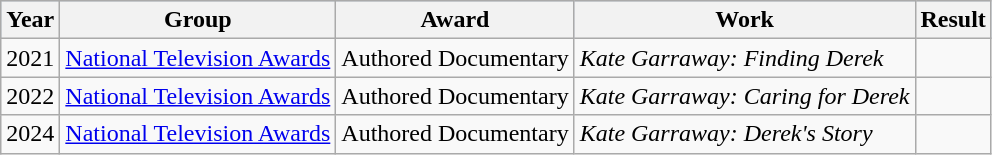<table class="wikitable">
<tr style="background:#b0c4de; text-align:center;">
<th>Year</th>
<th>Group</th>
<th>Award</th>
<th>Work</th>
<th>Result</th>
</tr>
<tr>
<td>2021</td>
<td><a href='#'>National Television Awards</a></td>
<td>Authored Documentary</td>
<td><em>Kate Garraway: Finding Derek</em></td>
<td></td>
</tr>
<tr>
<td>2022</td>
<td><a href='#'>National Television Awards</a></td>
<td>Authored Documentary</td>
<td><em>Kate Garraway: Caring for Derek</em></td>
<td></td>
</tr>
<tr>
<td>2024</td>
<td><a href='#'>National Television Awards</a></td>
<td>Authored Documentary</td>
<td><em>Kate Garraway: Derek's Story</em></td>
<td></td>
</tr>
</table>
